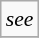<table class="wikitable floatright" style="font-size: 0.9em;">
<tr>
<td><em>see </em></td>
</tr>
<tr>
</tr>
</table>
